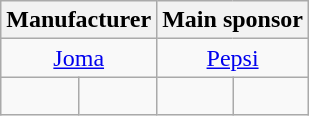<table class="wikitable">
<tr>
<th colspan=2>Manufacturer</th>
<th colspan=2>Main sponsor</th>
</tr>
<tr align=center>
<td colspan=2><a href='#'>Joma</a></td>
<td colspan=2><a href='#'>Pepsi</a></td>
</tr>
<tr>
<td><br></td>
<td><br></td>
<td><br></td>
<td><br></td>
</tr>
</table>
